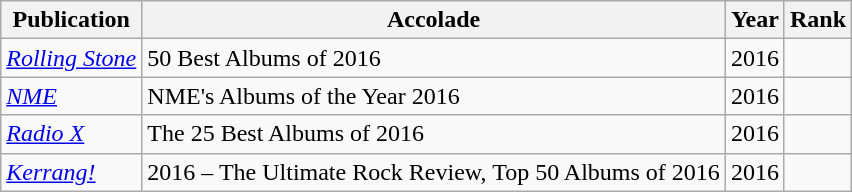<table class="sortable wikitable">
<tr>
<th>Publication</th>
<th>Accolade</th>
<th>Year</th>
<th>Rank</th>
</tr>
<tr>
<td><em><a href='#'>Rolling Stone</a></em></td>
<td>50 Best Albums of 2016</td>
<td>2016</td>
<td></td>
</tr>
<tr>
<td><em><a href='#'>NME</a></em></td>
<td>NME's Albums of the Year 2016</td>
<td>2016</td>
<td></td>
</tr>
<tr>
<td><em><a href='#'>Radio X</a></em></td>
<td>The 25 Best Albums of 2016</td>
<td>2016</td>
<td></td>
</tr>
<tr>
<td><em><a href='#'>Kerrang!</a></em></td>
<td>2016 – The Ultimate Rock Review, Top 50 Albums of 2016</td>
<td>2016</td>
<td></td>
</tr>
</table>
